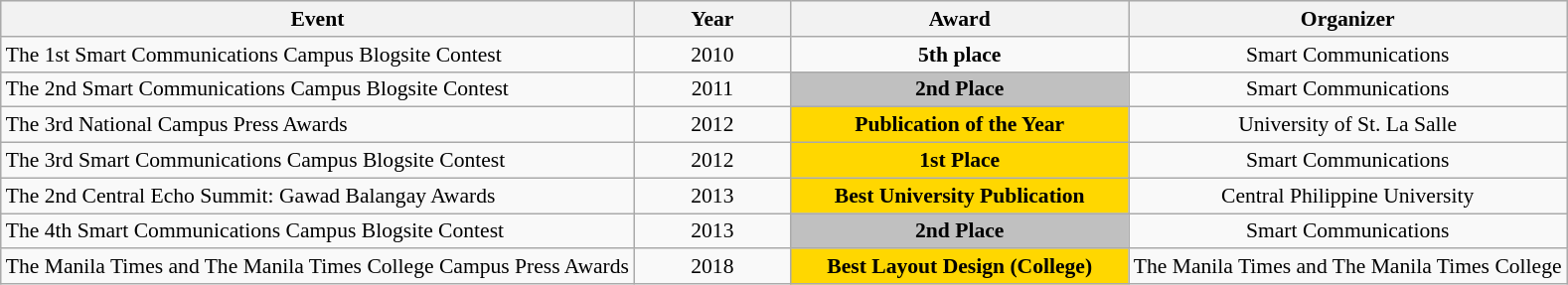<table class="wikitable" style="text-align:center; font-size:90%;">
<tr bgcolor="#efefef">
<th>Event</th>
<th width=10%>Year</th>
<th width=220px>Award</th>
<th>Organizer</th>
</tr>
<tr>
<td align='left'>The 1st Smart Communications Campus Blogsite Contest</td>
<td>2010</td>
<td bgcolor=""><strong>5th place</strong></td>
<td>Smart Communications</td>
</tr>
<tr>
<td align='left'>The 2nd Smart Communications Campus Blogsite Contest</td>
<td>2011</td>
<td bgcolor="silver"><strong>2nd Place</strong></td>
<td>Smart Communications</td>
</tr>
<tr>
<td align='left'>The 3rd National Campus Press Awards</td>
<td>2012</td>
<td bgcolor="gold"><strong>Publication of the Year</strong></td>
<td>University of St. La Salle</td>
</tr>
<tr>
<td align='left'>The 3rd Smart Communications Campus Blogsite Contest</td>
<td>2012</td>
<td bgcolor="gold"><strong>1st Place</strong></td>
<td>Smart Communications</td>
</tr>
<tr>
<td align='left'>The 2nd Central Echo Summit: Gawad Balangay Awards</td>
<td>2013</td>
<td bgcolor="gold"><strong>Best University Publication</strong></td>
<td>Central Philippine University</td>
</tr>
<tr>
<td align='left'>The 4th Smart Communications Campus Blogsite Contest</td>
<td>2013</td>
<td bgcolor="silver"><strong>2nd Place</strong></td>
<td>Smart Communications</td>
</tr>
<tr>
<td align='left'>The Manila Times and The Manila Times College Campus Press Awards</td>
<td>2018</td>
<td bgcolor="gold"><strong>Best Layout Design (College)</strong></td>
<td>The Manila Times and The Manila Times College</td>
</tr>
</table>
